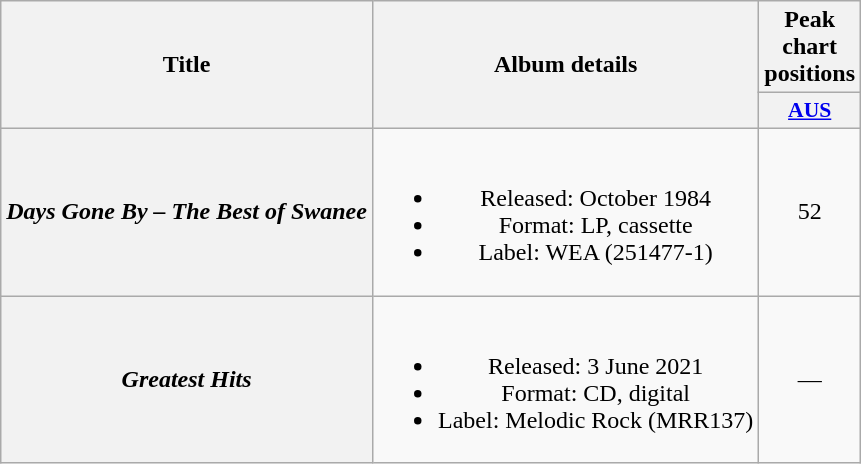<table class="wikitable plainrowheaders" style="text-align:center;" border="1">
<tr>
<th scope="col" rowspan="2">Title</th>
<th scope="col" rowspan="2">Album details</th>
<th scope="col" colspan="1">Peak chart positions</th>
</tr>
<tr>
<th scope="col" style="width:3em; font-size:90%"><a href='#'>AUS</a><br></th>
</tr>
<tr>
<th scope="row"><em>Days Gone By – The Best of Swanee</em></th>
<td><br><ul><li>Released: October 1984</li><li>Format: LP, cassette</li><li>Label: WEA (251477-1)</li></ul></td>
<td>52</td>
</tr>
<tr>
<th scope="row"><em>Greatest Hits</em></th>
<td><br><ul><li>Released: 3 June 2021</li><li>Format: CD, digital</li><li>Label: Melodic Rock (MRR137)</li></ul></td>
<td>—</td>
</tr>
</table>
